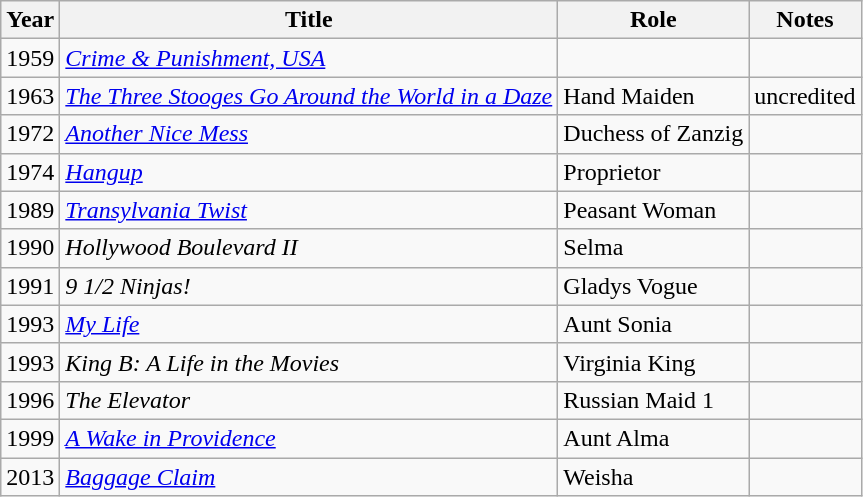<table class="wikitable sortable">
<tr>
<th>Year</th>
<th>Title</th>
<th>Role</th>
<th>Notes</th>
</tr>
<tr>
<td>1959</td>
<td><em><a href='#'>Crime & Punishment, USA</a></em></td>
<td></td>
<td></td>
</tr>
<tr>
<td>1963</td>
<td><em><a href='#'>The Three Stooges Go Around the World in a Daze</a></em></td>
<td>Hand Maiden</td>
<td>uncredited</td>
</tr>
<tr>
<td>1972</td>
<td><em><a href='#'>Another Nice Mess</a></em></td>
<td>Duchess of Zanzig</td>
<td></td>
</tr>
<tr>
<td>1974</td>
<td><em><a href='#'>Hangup</a></em></td>
<td>Proprietor</td>
<td></td>
</tr>
<tr>
<td>1989</td>
<td><em><a href='#'>Transylvania Twist</a></em></td>
<td>Peasant Woman</td>
<td></td>
</tr>
<tr>
<td>1990</td>
<td><em>Hollywood Boulevard II</em></td>
<td>Selma</td>
<td></td>
</tr>
<tr>
<td>1991</td>
<td><em>9 1/2 Ninjas!</em></td>
<td>Gladys Vogue</td>
<td></td>
</tr>
<tr>
<td>1993</td>
<td><em><a href='#'>My Life</a></em></td>
<td>Aunt Sonia</td>
<td></td>
</tr>
<tr>
<td>1993</td>
<td><em>King B: A Life in the Movies</em></td>
<td>Virginia King</td>
<td></td>
</tr>
<tr>
<td>1996</td>
<td><em>The Elevator</em></td>
<td>Russian Maid 1</td>
<td></td>
</tr>
<tr>
<td>1999</td>
<td><em><a href='#'>A Wake in Providence</a></em></td>
<td>Aunt Alma</td>
<td></td>
</tr>
<tr>
<td>2013</td>
<td><em><a href='#'>Baggage Claim</a></em></td>
<td>Weisha</td>
<td></td>
</tr>
</table>
